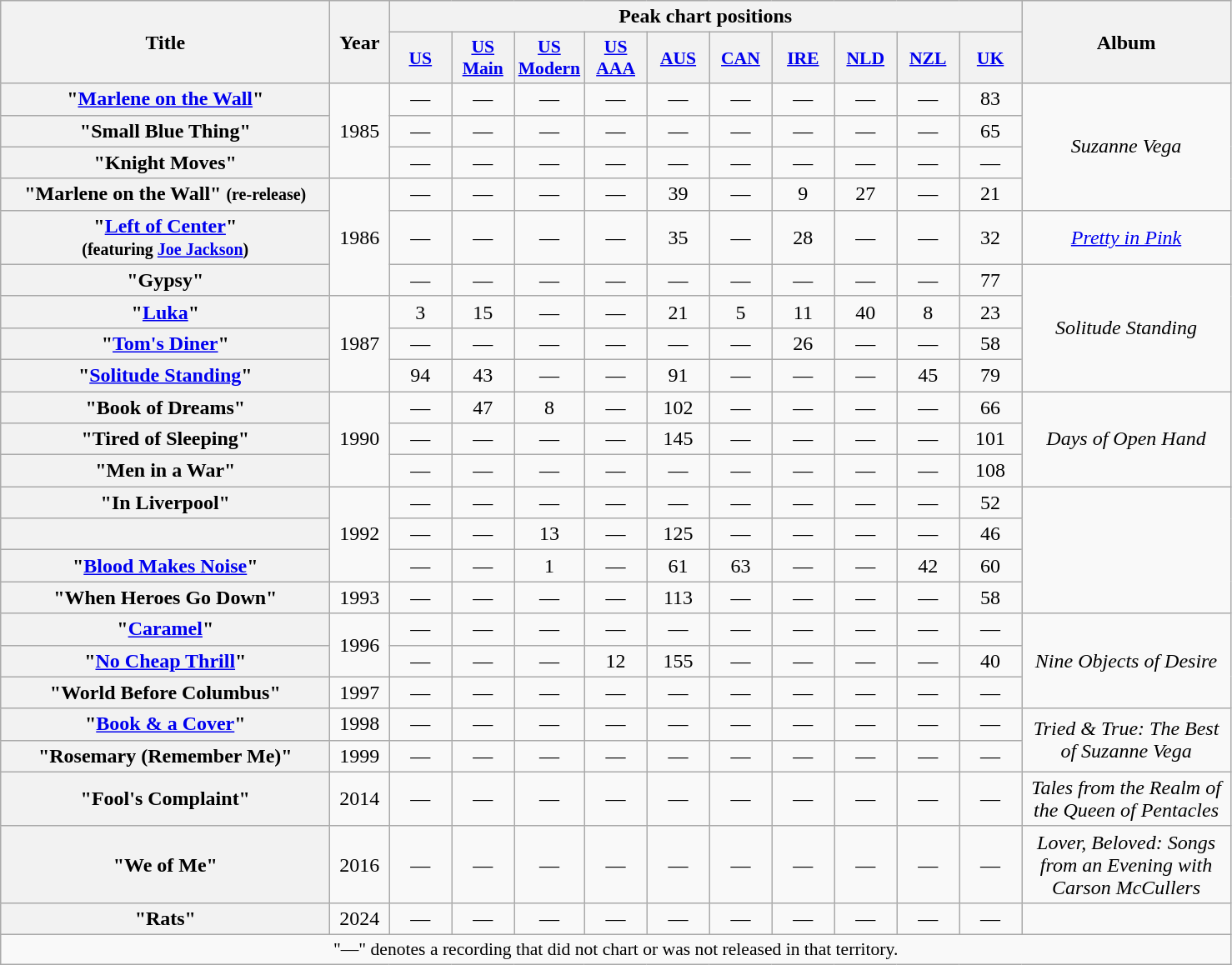<table class="wikitable plainrowheaders" style="text-align:center;" border="1">
<tr>
<th scope="col" rowspan="2" style="width:16em;">Title</th>
<th scope="col" rowspan="2" style="width:2.5em;">Year</th>
<th scope="col" colspan="10">Peak chart positions</th>
<th scope="col" rowspan="2" style="width:10em;">Album</th>
</tr>
<tr>
<th scope="col" style="width:3em;font-size:90%;"><a href='#'>US</a><br></th>
<th scope="col" style="width:3em;font-size:90%;"><a href='#'>US<br>Main</a><br></th>
<th scope="col" style="width:3em;font-size:90%;"><a href='#'>US<br>Modern</a><br></th>
<th scope="col" style="width:3em;font-size:90%;"><a href='#'>US<br>AAA</a><br></th>
<th scope="col" style="width:3em;font-size:90%;"><a href='#'>AUS</a><br></th>
<th scope="col" style="width:3em;font-size:90%;"><a href='#'>CAN</a></th>
<th scope="col" style="width:3em;font-size:90%;"><a href='#'>IRE</a><br></th>
<th scope="col" style="width:3em;font-size:90%;"><a href='#'>NLD</a><br></th>
<th scope="col" style="width:3em;font-size:90%;"><a href='#'>NZL</a><br></th>
<th scope="col" style="width:3em;font-size:90%;"><a href='#'>UK</a><br></th>
</tr>
<tr>
<th scope="row">"<a href='#'>Marlene on the Wall</a>"</th>
<td rowspan="3">1985</td>
<td>—</td>
<td>—</td>
<td>—</td>
<td>—</td>
<td>—</td>
<td>—</td>
<td>—</td>
<td>—</td>
<td>—</td>
<td>83</td>
<td rowspan="4"><em>Suzanne Vega</em></td>
</tr>
<tr>
<th scope="row">"Small Blue Thing"</th>
<td>—</td>
<td>—</td>
<td>—</td>
<td>—</td>
<td>—</td>
<td>—</td>
<td>—</td>
<td>—</td>
<td>—</td>
<td>65</td>
</tr>
<tr>
<th scope="row">"Knight Moves"</th>
<td>—</td>
<td>—</td>
<td>—</td>
<td>—</td>
<td>—</td>
<td>—</td>
<td>—</td>
<td>—</td>
<td>—</td>
<td>—</td>
</tr>
<tr>
<th scope="row">"Marlene on the Wall" <small>(re-release)</small></th>
<td rowspan="3">1986</td>
<td>—</td>
<td>—</td>
<td>—</td>
<td>—</td>
<td>39</td>
<td>—</td>
<td>9</td>
<td>27</td>
<td>—</td>
<td>21</td>
</tr>
<tr>
<th scope="row">"<a href='#'>Left of Center</a>"<br><small>(featuring <a href='#'>Joe Jackson</a>)</small></th>
<td>—</td>
<td>—</td>
<td>—</td>
<td>—</td>
<td>35</td>
<td>—</td>
<td>28</td>
<td>—</td>
<td>—</td>
<td>32</td>
<td><em><a href='#'>Pretty in Pink</a></em></td>
</tr>
<tr>
<th scope="row">"Gypsy"</th>
<td>—</td>
<td>—</td>
<td>—</td>
<td>—</td>
<td>—</td>
<td>—</td>
<td>—</td>
<td>—</td>
<td>—</td>
<td>77</td>
<td rowspan="4"><em>Solitude Standing</em></td>
</tr>
<tr>
<th scope="row">"<a href='#'>Luka</a>"</th>
<td rowspan="3">1987</td>
<td>3</td>
<td>15</td>
<td>—</td>
<td>—</td>
<td>21</td>
<td>5</td>
<td>11</td>
<td>40</td>
<td>8</td>
<td>23</td>
</tr>
<tr>
<th scope="row">"<a href='#'>Tom's Diner</a>"</th>
<td>—</td>
<td>—</td>
<td>—</td>
<td>—</td>
<td>—</td>
<td>—</td>
<td>26</td>
<td>—</td>
<td>—</td>
<td>58</td>
</tr>
<tr>
<th scope="row">"<a href='#'>Solitude Standing</a>"</th>
<td>94</td>
<td>43</td>
<td>—</td>
<td>—</td>
<td>91</td>
<td>—</td>
<td>—</td>
<td>—</td>
<td>45</td>
<td>79</td>
</tr>
<tr>
<th scope="row">"Book of Dreams"</th>
<td rowspan="3">1990</td>
<td>—</td>
<td>47</td>
<td>8</td>
<td>—</td>
<td>102</td>
<td>—</td>
<td>—</td>
<td>—</td>
<td>—</td>
<td>66</td>
<td rowspan="3"><em>Days of Open Hand</em></td>
</tr>
<tr>
<th scope="row">"Tired of Sleeping"</th>
<td>—</td>
<td>—</td>
<td>—</td>
<td>—</td>
<td>145</td>
<td>—</td>
<td>—</td>
<td>—</td>
<td>—</td>
<td>101</td>
</tr>
<tr>
<th scope="row">"Men in a War"</th>
<td>—</td>
<td>—</td>
<td>—</td>
<td>—</td>
<td>—</td>
<td>—</td>
<td>—</td>
<td>—</td>
<td>—</td>
<td>108</td>
</tr>
<tr>
<th scope="row">"In Liverpool"</th>
<td rowspan="3">1992</td>
<td>—</td>
<td>—</td>
<td>—</td>
<td>—</td>
<td>—</td>
<td>—</td>
<td>—</td>
<td>—</td>
<td>—</td>
<td>52</td>
<td rowspan="4"></td>
</tr>
<tr>
<th scope="row"></th>
<td>—</td>
<td>—</td>
<td>13</td>
<td>—</td>
<td>125</td>
<td>—</td>
<td>—</td>
<td>—</td>
<td>—</td>
<td>46</td>
</tr>
<tr>
<th scope="row">"<a href='#'>Blood Makes Noise</a>"</th>
<td>—</td>
<td>—</td>
<td>1</td>
<td>—</td>
<td>61</td>
<td>63</td>
<td>—</td>
<td>—</td>
<td>42</td>
<td>60</td>
</tr>
<tr>
<th scope="row">"When Heroes Go Down"</th>
<td>1993</td>
<td>—</td>
<td>—</td>
<td>—</td>
<td>—</td>
<td>113</td>
<td>—</td>
<td>—</td>
<td>—</td>
<td>—</td>
<td>58</td>
</tr>
<tr>
<th scope="row">"<a href='#'>Caramel</a>"</th>
<td rowspan="2">1996</td>
<td>—</td>
<td>—</td>
<td>—</td>
<td>—</td>
<td>—</td>
<td>—</td>
<td>—</td>
<td>—</td>
<td>—</td>
<td>—</td>
<td rowspan="3"><em>Nine Objects of Desire</em></td>
</tr>
<tr>
<th scope="row">"<a href='#'>No Cheap Thrill</a>"</th>
<td>—</td>
<td>—</td>
<td>—</td>
<td>12</td>
<td>155</td>
<td>—</td>
<td>—</td>
<td>—</td>
<td>—</td>
<td>40</td>
</tr>
<tr>
<th scope="row">"World Before Columbus"</th>
<td>1997</td>
<td>—</td>
<td>—</td>
<td>—</td>
<td>—</td>
<td>—</td>
<td>—</td>
<td>—</td>
<td>—</td>
<td>—</td>
<td>—</td>
</tr>
<tr>
<th scope="row">"<a href='#'>Book & a Cover</a>"</th>
<td>1998</td>
<td>—</td>
<td>—</td>
<td>—</td>
<td>—</td>
<td>—</td>
<td>—</td>
<td>—</td>
<td>—</td>
<td>—</td>
<td>—</td>
<td rowspan="2"><em>Tried & True: The Best of Suzanne Vega</em></td>
</tr>
<tr>
<th scope="row">"Rosemary (Remember Me)"</th>
<td>1999</td>
<td>—</td>
<td>—</td>
<td>—</td>
<td>—</td>
<td>—</td>
<td>—</td>
<td>—</td>
<td>—</td>
<td>—</td>
<td>—</td>
</tr>
<tr>
<th scope="row">"Fool's Complaint"</th>
<td>2014</td>
<td>—</td>
<td>—</td>
<td>—</td>
<td>—</td>
<td>—</td>
<td>—</td>
<td>—</td>
<td>—</td>
<td>—</td>
<td>—</td>
<td><em>Tales from the Realm of the Queen of Pentacles</em></td>
</tr>
<tr>
<th scope="row">"We of Me"</th>
<td>2016</td>
<td>—</td>
<td>—</td>
<td>—</td>
<td>—</td>
<td>—</td>
<td>—</td>
<td>—</td>
<td>—</td>
<td>—</td>
<td>—</td>
<td><em>Lover, Beloved: Songs from an Evening with Carson McCullers</em></td>
</tr>
<tr>
<th scope="row">"Rats"</th>
<td>2024</td>
<td>—</td>
<td>—</td>
<td>—</td>
<td>—</td>
<td>—</td>
<td>—</td>
<td>—</td>
<td>—</td>
<td>—</td>
<td>—</td>
<td></td>
</tr>
<tr>
<td colspan="13" style="font-size:90%">"—" denotes a recording that did not chart or was not released in that territory.</td>
</tr>
</table>
